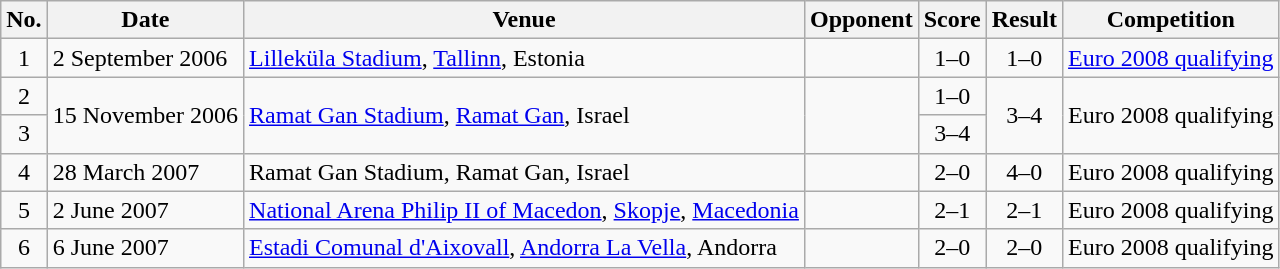<table class="wikitable sortable">
<tr>
<th scope="col">No.</th>
<th scope="col">Date</th>
<th scope="col">Venue</th>
<th scope="col">Opponent</th>
<th scope="col">Score</th>
<th scope="col">Result</th>
<th scope="col">Competition</th>
</tr>
<tr>
<td align="center">1</td>
<td>2 September 2006</td>
<td><a href='#'>Lilleküla Stadium</a>, <a href='#'>Tallinn</a>, Estonia</td>
<td></td>
<td align="center">1–0</td>
<td align="center">1–0</td>
<td><a href='#'>Euro 2008 qualifying</a></td>
</tr>
<tr>
<td align="center">2</td>
<td rowspan="2">15 November 2006</td>
<td rowspan="2"><a href='#'>Ramat Gan Stadium</a>, <a href='#'>Ramat Gan</a>, Israel</td>
<td rowspan="2"></td>
<td align="center">1–0</td>
<td rowspan="2" align="center">3–4</td>
<td rowspan="2">Euro 2008 qualifying</td>
</tr>
<tr>
<td align="center">3</td>
<td align="center">3–4</td>
</tr>
<tr>
<td align="center">4</td>
<td>28 March 2007</td>
<td>Ramat Gan Stadium, Ramat Gan, Israel</td>
<td></td>
<td align="center">2–0</td>
<td align="center">4–0</td>
<td>Euro 2008 qualifying</td>
</tr>
<tr>
<td align="center">5</td>
<td>2 June 2007</td>
<td><a href='#'>National Arena Philip II of Macedon</a>, <a href='#'>Skopje</a>, <a href='#'>Macedonia</a></td>
<td></td>
<td align="center">2–1</td>
<td align="center">2–1</td>
<td>Euro 2008 qualifying</td>
</tr>
<tr>
<td align="center">6</td>
<td>6 June 2007</td>
<td><a href='#'>Estadi Comunal d'Aixovall</a>, <a href='#'>Andorra La Vella</a>, Andorra</td>
<td></td>
<td align="center">2–0</td>
<td align="center">2–0</td>
<td>Euro 2008 qualifying</td>
</tr>
</table>
